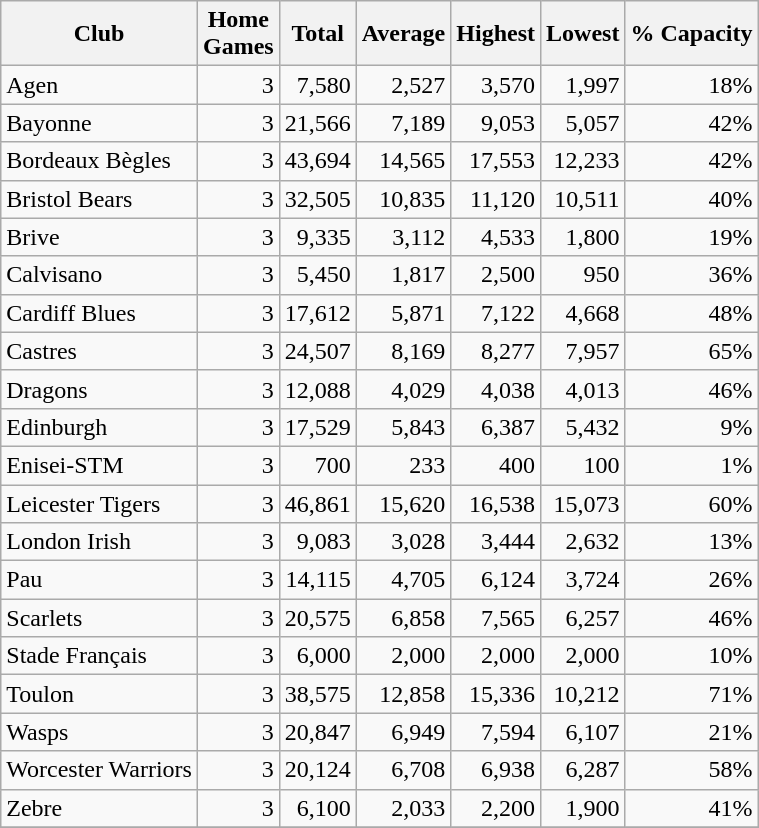<table class="wikitable sortable" style="text-align:right">
<tr>
<th>Club</th>
<th>Home<br>Games</th>
<th>Total</th>
<th>Average</th>
<th>Highest</th>
<th>Lowest</th>
<th>% Capacity</th>
</tr>
<tr>
<td style="text-align:left"> Agen</td>
<td>3</td>
<td>7,580</td>
<td>2,527</td>
<td>3,570</td>
<td>1,997</td>
<td>18%</td>
</tr>
<tr>
<td style="text-align:left"> Bayonne</td>
<td>3</td>
<td>21,566</td>
<td>7,189</td>
<td>9,053</td>
<td>5,057</td>
<td>42%</td>
</tr>
<tr>
<td style="text-align:left"> Bordeaux Bègles</td>
<td>3</td>
<td>43,694</td>
<td>14,565</td>
<td>17,553</td>
<td>12,233</td>
<td>42%</td>
</tr>
<tr>
<td style="text-align:left"> Bristol Bears</td>
<td>3</td>
<td>32,505</td>
<td>10,835</td>
<td>11,120</td>
<td>10,511</td>
<td>40%</td>
</tr>
<tr>
<td style="text-align:left"> Brive</td>
<td>3</td>
<td>9,335</td>
<td>3,112</td>
<td>4,533</td>
<td>1,800</td>
<td>19%</td>
</tr>
<tr>
<td style="text-align:left"> Calvisano</td>
<td>3</td>
<td>5,450</td>
<td>1,817</td>
<td>2,500</td>
<td>950</td>
<td>36%</td>
</tr>
<tr>
<td style="text-align:left"> Cardiff Blues</td>
<td>3</td>
<td>17,612</td>
<td>5,871</td>
<td>7,122</td>
<td>4,668</td>
<td>48%</td>
</tr>
<tr>
<td style="text-align:left"> Castres</td>
<td>3</td>
<td>24,507</td>
<td>8,169</td>
<td>8,277</td>
<td>7,957</td>
<td>65%</td>
</tr>
<tr>
<td style="text-align:left"> Dragons</td>
<td>3</td>
<td>12,088</td>
<td>4,029</td>
<td>4,038</td>
<td>4,013</td>
<td>46%</td>
</tr>
<tr>
<td style="text-align:left"> Edinburgh</td>
<td>3</td>
<td>17,529</td>
<td>5,843</td>
<td>6,387</td>
<td>5,432</td>
<td>9%</td>
</tr>
<tr>
<td style="text-align:left"> Enisei-STM</td>
<td>3</td>
<td>700</td>
<td>233</td>
<td>400</td>
<td>100</td>
<td>1%</td>
</tr>
<tr>
<td style="text-align:left"> Leicester Tigers</td>
<td>3</td>
<td>46,861</td>
<td>15,620</td>
<td>16,538</td>
<td>15,073</td>
<td>60%</td>
</tr>
<tr>
<td style="text-align:left"> London Irish</td>
<td>3</td>
<td>9,083</td>
<td>3,028</td>
<td>3,444</td>
<td>2,632</td>
<td>13%</td>
</tr>
<tr>
<td style="text-align:left"> Pau</td>
<td>3</td>
<td>14,115</td>
<td>4,705</td>
<td>6,124</td>
<td>3,724</td>
<td>26%</td>
</tr>
<tr>
<td style="text-align:left"> Scarlets</td>
<td>3</td>
<td>20,575</td>
<td>6,858</td>
<td>7,565</td>
<td>6,257</td>
<td>46%</td>
</tr>
<tr>
<td style="text-align:left"> Stade Français</td>
<td>3</td>
<td>6,000</td>
<td>2,000</td>
<td>2,000</td>
<td>2,000</td>
<td>10%</td>
</tr>
<tr>
<td style="text-align:left"> Toulon</td>
<td>3</td>
<td>38,575</td>
<td>12,858</td>
<td>15,336</td>
<td>10,212</td>
<td>71%</td>
</tr>
<tr>
<td style="text-align:left"> Wasps</td>
<td>3</td>
<td>20,847</td>
<td>6,949</td>
<td>7,594</td>
<td>6,107</td>
<td>21%</td>
</tr>
<tr>
<td style="text-align:left"> Worcester Warriors</td>
<td>3</td>
<td>20,124</td>
<td>6,708</td>
<td>6,938</td>
<td>6,287</td>
<td>58%</td>
</tr>
<tr>
<td style="text-align:left"> Zebre</td>
<td>3</td>
<td>6,100</td>
<td>2,033</td>
<td>2,200</td>
<td>1,900</td>
<td>41%</td>
</tr>
<tr>
</tr>
</table>
